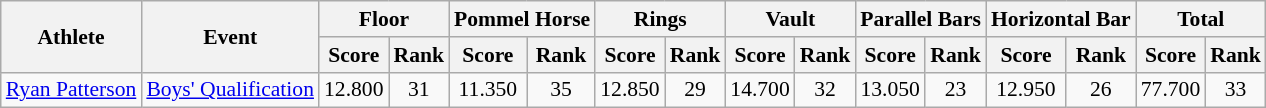<table class="wikitable" border="1" style="font-size:90%">
<tr>
<th rowspan=2>Athlete</th>
<th rowspan=2>Event</th>
<th colspan=2>Floor</th>
<th colspan=2>Pommel Horse</th>
<th colspan=2>Rings</th>
<th colspan=2>Vault</th>
<th colspan=2>Parallel Bars</th>
<th colspan=2>Horizontal Bar</th>
<th colspan=2>Total</th>
</tr>
<tr>
<th>Score</th>
<th>Rank</th>
<th>Score</th>
<th>Rank</th>
<th>Score</th>
<th>Rank</th>
<th>Score</th>
<th>Rank</th>
<th>Score</th>
<th>Rank</th>
<th>Score</th>
<th>Rank</th>
<th>Score</th>
<th>Rank</th>
</tr>
<tr>
<td rowspan=1><a href='#'>Ryan Patterson</a></td>
<td><a href='#'>Boys' Qualification</a></td>
<td align=center>12.800</td>
<td align=center>31</td>
<td align=center>11.350</td>
<td align=center>35</td>
<td align=center>12.850</td>
<td align=center>29</td>
<td align=center>14.700</td>
<td align=center>32</td>
<td align=center>13.050</td>
<td align=center>23</td>
<td align=center>12.950</td>
<td align=center>26</td>
<td align=center>77.700</td>
<td align=center>33</td>
</tr>
</table>
